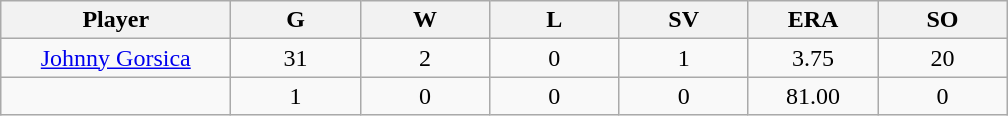<table class="wikitable sortable">
<tr>
<th bgcolor="#DDDDFF" width="16%">Player</th>
<th bgcolor="#DDDDFF" width="9%">G</th>
<th bgcolor="#DDDDFF" width="9%">W</th>
<th bgcolor="#DDDDFF" width="9%">L</th>
<th bgcolor="#DDDDFF" width="9%">SV</th>
<th bgcolor="#DDDDFF" width="9%">ERA</th>
<th bgcolor="#DDDDFF" width="9%">SO</th>
</tr>
<tr align="center">
<td><a href='#'>Johnny Gorsica</a></td>
<td>31</td>
<td>2</td>
<td>0</td>
<td>1</td>
<td>3.75</td>
<td>20</td>
</tr>
<tr align=center>
<td></td>
<td>1</td>
<td>0</td>
<td>0</td>
<td>0</td>
<td>81.00</td>
<td>0</td>
</tr>
</table>
